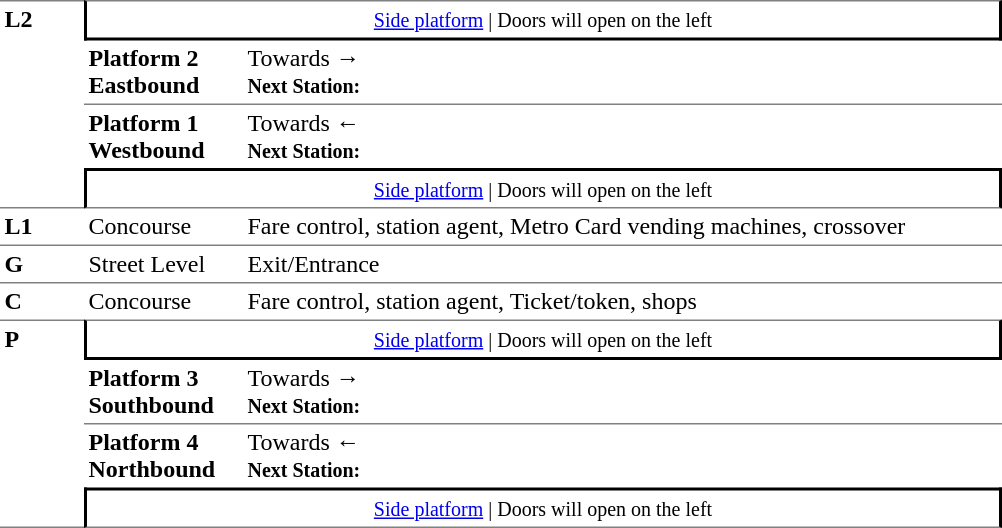<table border=0 cellspacing=0 cellpadding=3>
<tr>
<td style="border-top:solid 1px grey;border-bottom:solid 1px grey;" width=50 rowspan=4 valign=top><strong>L2</strong></td>
<td style="border-top:solid 1px grey;border-right:solid 2px black;border-left:solid 2px black;border-bottom:solid 2px black;text-align:center;" colspan=2><small><a href='#'>Side platform</a> | Doors will open on the left </small></td>
</tr>
<tr>
<td style="border-bottom:solid 1px grey;" width=100><span><strong>Platform 2</strong><br><strong>Eastbound</strong></span></td>
<td style="border-bottom:solid 1px grey;" width=500>Towards → <br><small><strong>Next Station:</strong> </small></td>
</tr>
<tr>
<td><span><strong>Platform 1</strong><br><strong>Westbound</strong></span></td>
<td><span></span>Towards ← <br><small><strong>Next Station:</strong> </small></td>
</tr>
<tr>
<td style="border-top:solid 2px black;border-right:solid 2px black;border-left:solid 2px black;border-bottom:solid 1px grey;text-align:center;" colspan=2><small><a href='#'>Side platform</a> | Doors will open on the left </small></td>
</tr>
<tr>
<td valign=top><strong>L1</strong></td>
<td valign=top>Concourse</td>
<td valign=top>Fare control, station agent, Metro Card vending machines, crossover</td>
</tr>
<tr>
<td style="border-bottom:solid 1px grey;border-top:solid 1px grey;" width=50 valign=top><strong>G</strong></td>
<td style="border-top:solid 1px grey;border-bottom:solid 1px grey;" width=100 valign=top>Street Level</td>
<td style="border-top:solid 1px grey;border-bottom:solid 1px grey;" width=500 valign=top>Exit/Entrance</td>
</tr>
<tr>
<td valign=top><strong>C</strong></td>
<td valign=top>Concourse</td>
<td valign=top>Fare control, station agent, Ticket/token, shops</td>
</tr>
<tr>
<td style="border-top:solid 1px grey;border-bottom:solid 1px grey;" width=50 rowspan=4 valign=top><strong>P</strong></td>
<td style="border-top:solid 1px grey;border-right:solid 2px black;border-left:solid 2px black;border-bottom:solid 2px black;text-align:center;" colspan=2><small><a href='#'>Side platform</a> | Doors will open on the left </small></td>
</tr>
<tr>
<td style="border-bottom:solid 1px grey;" width=100><span><strong>Platform 3</strong><br><strong>Southbound</strong></span></td>
<td style="border-bottom:solid 1px grey;" width=500>Towards → <br><small><strong>Next Station:</strong> </small></td>
</tr>
<tr>
<td><span><strong>Platform 4</strong><br><strong>Northbound</strong></span></td>
<td><span></span>Towards ← <br><small><strong>Next Station:</strong> </small></td>
</tr>
<tr>
<td style="border-top:solid 2px black;border-right:solid 2px black;border-left:solid 2px black;border-bottom:solid 1px grey;text-align:center;" colspan=2><small><a href='#'>Side platform</a> | Doors will open on the left </small></td>
</tr>
<tr>
</tr>
</table>
